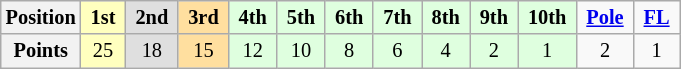<table class="wikitable" style="font-size: 85%; text-align:center">
<tr>
<th>Position</th>
<td style="background:#FFFFBF"> <strong>1st</strong> </td>
<td style="background:#DFDFDF"> <strong>2nd</strong> </td>
<td style="background:#FFDF9F"> <strong>3rd</strong> </td>
<td style="background:#DFFFDF"> <strong>4th</strong> </td>
<td style="background:#DFFFDF"> <strong>5th</strong> </td>
<td style="background:#DFFFDF"> <strong>6th</strong> </td>
<td style="background:#DFFFDF"> <strong>7th</strong> </td>
<td style="background:#DFFFDF"> <strong>8th</strong> </td>
<td style="background:#DFFFDF"> <strong>9th</strong> </td>
<td style="background:#DFFFDF"> <strong>10th</strong> </td>
<td> <strong><a href='#'>Pole</a></strong> </td>
<td> <strong><a href='#'>FL</a></strong> </td>
</tr>
<tr>
<th>Points</th>
<td style="background:#FFFFBF">25</td>
<td style="background:#DFDFDF">18</td>
<td style="background:#FFDF9F">15</td>
<td style="background:#DFFFDF">12</td>
<td style="background:#DFFFDF">10</td>
<td style="background:#DFFFDF">8</td>
<td style="background:#DFFFDF">6</td>
<td style="background:#DFFFDF">4</td>
<td style="background:#DFFFDF">2</td>
<td style="background:#DFFFDF">1</td>
<td>2</td>
<td>1</td>
</tr>
</table>
